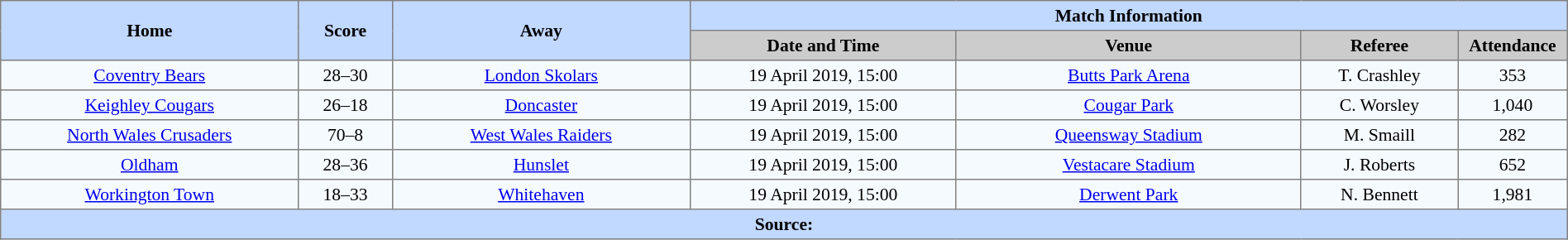<table border=1 style="border-collapse:collapse; font-size:90%; text-align:center;" cellpadding=3 cellspacing=0 width=100%>
<tr bgcolor=#C1D8FF>
<th rowspan=2 width=19%>Home</th>
<th rowspan=2 width=6%>Score</th>
<th rowspan=2 width=19%>Away</th>
<th colspan=4>Match Information</th>
</tr>
<tr bgcolor=#CCCCCC>
<th width=17%>Date and Time</th>
<th width=22%>Venue</th>
<th width=10%>Referee</th>
<th width=7%>Attendance</th>
</tr>
<tr bgcolor=#F5FAFF>
<td> <a href='#'>Coventry Bears</a></td>
<td>28–30</td>
<td> <a href='#'>London Skolars</a></td>
<td>19 April 2019, 15:00</td>
<td><a href='#'>Butts Park Arena</a></td>
<td>T. Crashley</td>
<td>353</td>
</tr>
<tr bgcolor=#F5FAFF>
<td> <a href='#'>Keighley Cougars</a></td>
<td>26–18</td>
<td> <a href='#'>Doncaster</a></td>
<td>19 April 2019, 15:00</td>
<td><a href='#'>Cougar Park</a></td>
<td>C. Worsley</td>
<td>1,040</td>
</tr>
<tr bgcolor=#F5FAFF>
<td> <a href='#'>North Wales Crusaders</a></td>
<td>70–8</td>
<td> <a href='#'>West Wales Raiders</a></td>
<td>19 April 2019, 15:00</td>
<td><a href='#'>Queensway Stadium</a></td>
<td>M. Smaill</td>
<td>282</td>
</tr>
<tr bgcolor=#F5FAFF>
<td> <a href='#'>Oldham</a></td>
<td>28–36</td>
<td> <a href='#'>Hunslet</a></td>
<td>19 April 2019, 15:00</td>
<td><a href='#'>Vestacare Stadium</a></td>
<td>J. Roberts</td>
<td>652</td>
</tr>
<tr bgcolor=#F5FAFF>
<td> <a href='#'>Workington Town</a></td>
<td>18–33</td>
<td> <a href='#'>Whitehaven</a></td>
<td>19 April 2019, 15:00</td>
<td><a href='#'>Derwent Park</a></td>
<td>N. Bennett</td>
<td>1,981</td>
</tr>
<tr style="background:#c1d8ff;">
<th colspan=7>Source:</th>
</tr>
</table>
